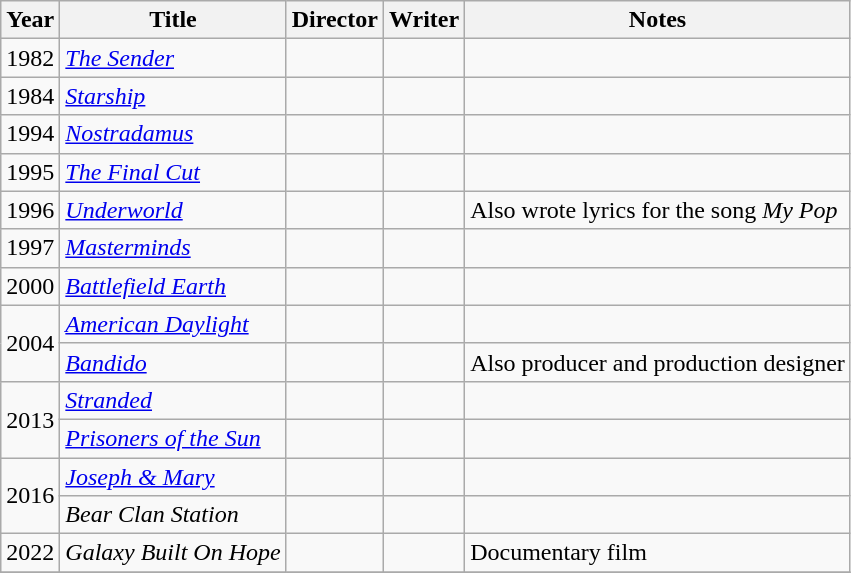<table class="wikitable">
<tr>
<th>Year</th>
<th>Title</th>
<th>Director</th>
<th>Writer</th>
<th>Notes</th>
</tr>
<tr>
<td>1982</td>
<td><em><a href='#'>The Sender</a></em></td>
<td></td>
<td></td>
<td></td>
</tr>
<tr>
<td>1984</td>
<td><em><a href='#'>Starship</a></em></td>
<td></td>
<td></td>
<td></td>
</tr>
<tr>
<td>1994</td>
<td><em><a href='#'>Nostradamus</a></em></td>
<td></td>
<td></td>
<td></td>
</tr>
<tr>
<td>1995</td>
<td><em><a href='#'>The Final Cut</a></em></td>
<td></td>
<td></td>
<td></td>
</tr>
<tr>
<td>1996</td>
<td><em><a href='#'>Underworld</a></em></td>
<td></td>
<td></td>
<td>Also wrote lyrics for the song <em>My Pop</em></td>
</tr>
<tr>
<td>1997</td>
<td><em><a href='#'>Masterminds</a></em></td>
<td></td>
<td></td>
<td></td>
</tr>
<tr>
<td>2000</td>
<td><em><a href='#'>Battlefield Earth</a></em></td>
<td></td>
<td></td>
<td></td>
</tr>
<tr>
<td rowspan="2">2004</td>
<td><em><a href='#'>American Daylight</a></em></td>
<td></td>
<td></td>
<td></td>
</tr>
<tr>
<td><em><a href='#'>Bandido</a></em></td>
<td></td>
<td></td>
<td>Also producer and production designer</td>
</tr>
<tr>
<td rowspan=2>2013</td>
<td><em><a href='#'>Stranded</a></em></td>
<td></td>
<td></td>
<td></td>
</tr>
<tr>
<td><em><a href='#'>Prisoners of the Sun</a></em></td>
<td></td>
<td></td>
<td></td>
</tr>
<tr>
<td rowspan="2">2016</td>
<td><em><a href='#'>Joseph & Mary</a></em></td>
<td></td>
<td></td>
<td></td>
</tr>
<tr>
<td><em>Bear Clan Station</em></td>
<td></td>
<td></td>
<td></td>
</tr>
<tr>
<td>2022</td>
<td><em>Galaxy Built On Hope</em></td>
<td></td>
<td></td>
<td>Documentary film</td>
</tr>
<tr>
</tr>
</table>
